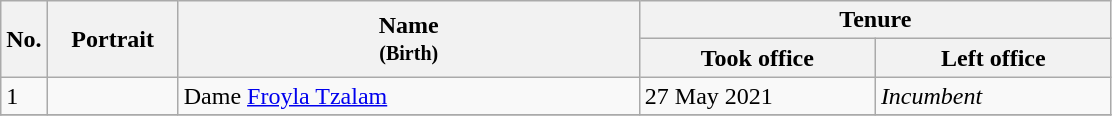<table class="wikitable">
<tr>
<th scope="col" style="width:20px;" rowspan="2">No.</th>
<th scope="col" style="width:80px;" rowspan="2">Portrait</th>
<th scope="col" style="width:300px;" rowspan="2">Name<br><small>(Birth)</small></th>
<th scope="col" style="width:300px;" colspan="2">Tenure</th>
</tr>
<tr>
<th scope="col" style="width:150px;">Took office</th>
<th scope="col" style="width:150px;">Left office</th>
</tr>
<tr>
<td>1</td>
<td style="text-align: center;"></td>
<td>Dame <a href='#'>Froyla Tzalam</a><br></td>
<td>27 May 2021</td>
<td><em>Incumbent</em></td>
</tr>
<tr>
</tr>
</table>
